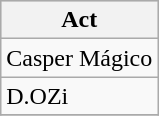<table class="wikitable">
<tr style="background:#ccc;">
<th style="text-align:center;">Act</th>
</tr>
<tr>
<td>Casper Mágico</td>
</tr>
<tr>
<td>D.OZi</td>
</tr>
<tr>
</tr>
</table>
